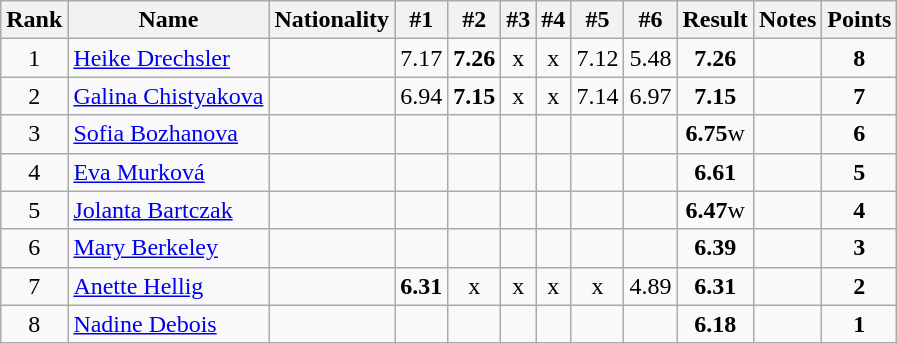<table class="wikitable sortable" style="text-align:center">
<tr>
<th>Rank</th>
<th>Name</th>
<th>Nationality</th>
<th>#1</th>
<th>#2</th>
<th>#3</th>
<th>#4</th>
<th>#5</th>
<th>#6</th>
<th>Result</th>
<th>Notes</th>
<th>Points</th>
</tr>
<tr>
<td>1</td>
<td align=left><a href='#'>Heike Drechsler</a></td>
<td align=left></td>
<td>7.17</td>
<td><strong>7.26</strong></td>
<td>x</td>
<td>x</td>
<td>7.12</td>
<td>5.48</td>
<td><strong>7.26</strong></td>
<td></td>
<td><strong>8</strong></td>
</tr>
<tr>
<td>2</td>
<td align=left><a href='#'>Galina Chistyakova</a></td>
<td align=left></td>
<td>6.94</td>
<td><strong>7.15</strong></td>
<td>x</td>
<td>x</td>
<td>7.14</td>
<td>6.97</td>
<td><strong>7.15</strong></td>
<td></td>
<td><strong>7</strong></td>
</tr>
<tr>
<td>3</td>
<td align=left><a href='#'>Sofia Bozhanova</a></td>
<td align=left></td>
<td></td>
<td></td>
<td></td>
<td></td>
<td></td>
<td></td>
<td><strong>6.75</strong>w</td>
<td></td>
<td><strong>6</strong></td>
</tr>
<tr>
<td>4</td>
<td align=left><a href='#'>Eva Murková</a></td>
<td align=left></td>
<td></td>
<td></td>
<td></td>
<td></td>
<td></td>
<td></td>
<td><strong>6.61</strong></td>
<td></td>
<td><strong>5</strong></td>
</tr>
<tr>
<td>5</td>
<td align=left><a href='#'>Jolanta Bartczak</a></td>
<td align=left></td>
<td></td>
<td></td>
<td></td>
<td></td>
<td></td>
<td></td>
<td><strong>6.47</strong>w</td>
<td></td>
<td><strong>4</strong></td>
</tr>
<tr>
<td>6</td>
<td align=left><a href='#'>Mary Berkeley</a></td>
<td align=left></td>
<td></td>
<td></td>
<td></td>
<td></td>
<td></td>
<td></td>
<td><strong>6.39</strong></td>
<td></td>
<td><strong>3</strong></td>
</tr>
<tr>
<td>7</td>
<td align=left><a href='#'>Anette Hellig</a></td>
<td align=left></td>
<td><strong>6.31</strong></td>
<td>x</td>
<td>x</td>
<td>x</td>
<td>x</td>
<td>4.89</td>
<td><strong>6.31</strong></td>
<td></td>
<td><strong>2</strong></td>
</tr>
<tr>
<td>8</td>
<td align=left><a href='#'>Nadine Debois</a></td>
<td align=left></td>
<td></td>
<td></td>
<td></td>
<td></td>
<td></td>
<td></td>
<td><strong>6.18</strong></td>
<td></td>
<td><strong>1</strong></td>
</tr>
</table>
